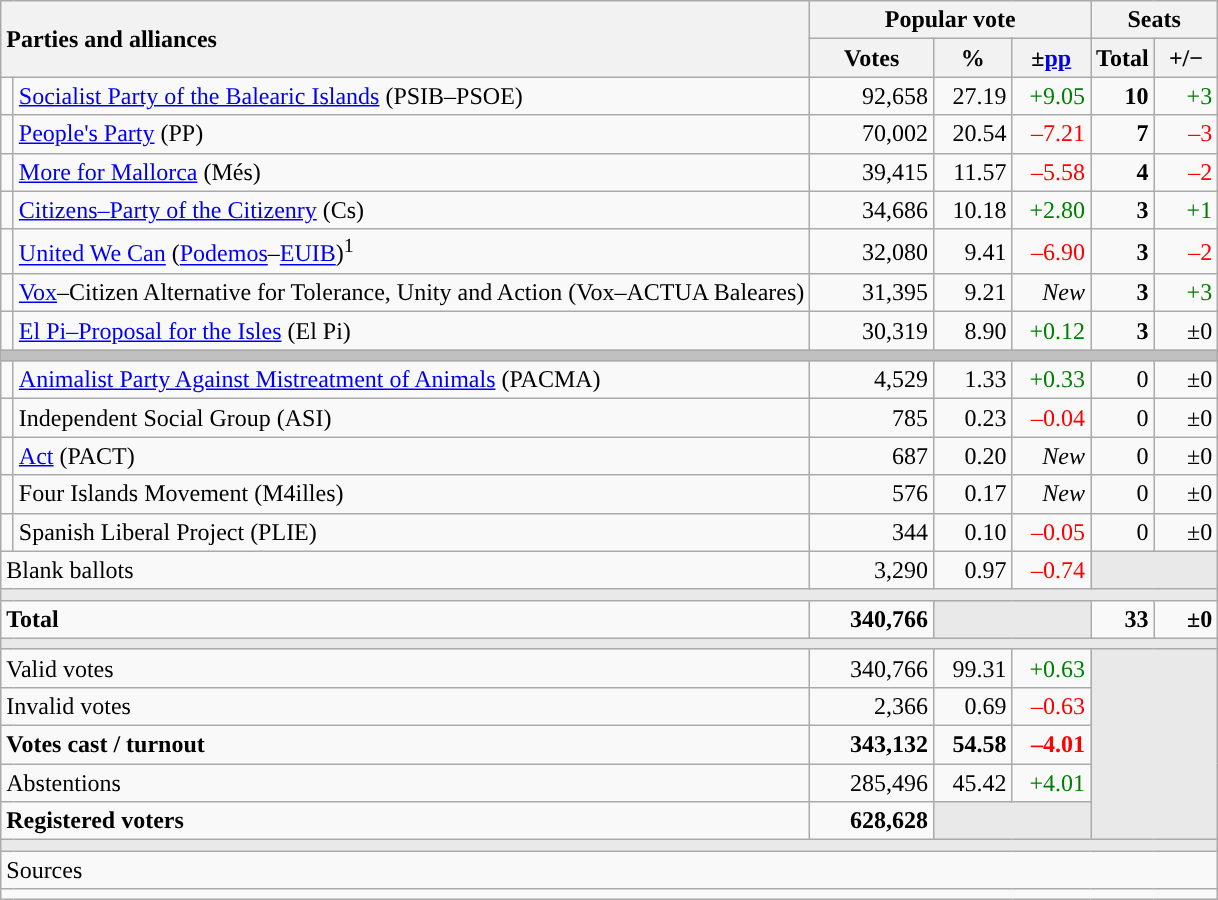<table class="wikitable" style="text-align:right;">
<tr>
<th style="text-align:left;" rowspan="2" colspan="2" width="525">Parties and alliances</th>
<th colspan="3">Popular vote</th>
<th colspan="2">Seats</th>
</tr>
<tr>
<th width="75">Votes</th>
<th width="45">%</th>
<th width="45">±<a href='#'>pp</a></th>
<th width="35">Total</th>
<th width="35">+/−</th>
</tr>
<tr>
<td width="1" style="color:inherit;background:"></td>
<td align="left"><a href='#'>Socialist Party of the Balearic Islands</a> (PSIB–PSOE)</td>
<td>92,658</td>
<td>27.19</td>
<td style="color:green;">+9.05</td>
<td><strong>10</strong></td>
<td style="color:green;">+3</td>
</tr>
<tr>
<td style="color:inherit;background:"></td>
<td align="left"><a href='#'>People's Party</a> (PP)</td>
<td>70,002</td>
<td>20.54</td>
<td style="color:red;">–7.21</td>
<td><strong>7</strong></td>
<td style="color:red;">–3</td>
</tr>
<tr>
<td style="color:inherit;background:"></td>
<td align="left"><a href='#'>More for Mallorca</a> (Més)</td>
<td>39,415</td>
<td>11.57</td>
<td style="color:red;">–5.58</td>
<td><strong>4</strong></td>
<td style="color:red;">–2</td>
</tr>
<tr>
<td style="color:inherit;background:"></td>
<td align="left"><a href='#'>Citizens–Party of the Citizenry</a> (Cs)</td>
<td>34,686</td>
<td>10.18</td>
<td style="color:green;">+2.80</td>
<td><strong>3</strong></td>
<td style="color:green;">+1</td>
</tr>
<tr>
<td style="color:inherit;background:"></td>
<td align="left"><a href='#'>United We Can</a> (<a href='#'>Podemos</a>–<a href='#'>EUIB</a>)<sup>1</sup></td>
<td>32,080</td>
<td>9.41</td>
<td style="color:red;">–6.90</td>
<td><strong>3</strong></td>
<td style="color:red;">–2</td>
</tr>
<tr>
<td style="color:inherit;background:"></td>
<td align="left"><a href='#'>Vox</a>–Citizen Alternative for Tolerance, Unity and Action (Vox–ACTUA Baleares)</td>
<td>31,395</td>
<td>9.21</td>
<td><em>New</em></td>
<td><strong>3</strong></td>
<td style="color:green;">+3</td>
</tr>
<tr>
<td style="color:inherit;background:"></td>
<td align="left"><a href='#'>El Pi–Proposal for the Isles</a> (El Pi)</td>
<td>30,319</td>
<td>8.90</td>
<td style="color:green;">+0.12</td>
<td><strong>3</strong></td>
<td>±0</td>
</tr>
<tr>
<td colspan="7" bgcolor="#C0C0C0"></td>
</tr>
<tr>
<td style="color:inherit;background:"></td>
<td align="left"><a href='#'>Animalist Party Against Mistreatment of Animals</a> (PACMA)</td>
<td>4,529</td>
<td>1.33</td>
<td style="color:green;">+0.33</td>
<td>0</td>
<td>±0</td>
</tr>
<tr>
<td style="color:inherit;background:"></td>
<td align="left">Independent Social Group (ASI)</td>
<td>785</td>
<td>0.23</td>
<td style="color:red;">–0.04</td>
<td>0</td>
<td>±0</td>
</tr>
<tr>
<td style="color:inherit;background:"></td>
<td align="left"><a href='#'>Act</a> (PACT)</td>
<td>687</td>
<td>0.20</td>
<td><em>New</em></td>
<td>0</td>
<td>±0</td>
</tr>
<tr>
<td style="color:inherit;background:"></td>
<td align="left">Four Islands Movement (M4illes)</td>
<td>576</td>
<td>0.17</td>
<td><em>New</em></td>
<td>0</td>
<td>±0</td>
</tr>
<tr>
<td style="color:inherit;background:"></td>
<td align="left">Spanish Liberal Project (PLIE)</td>
<td>344</td>
<td>0.10</td>
<td style="color:red;">–0.05</td>
<td>0</td>
<td>±0</td>
</tr>
<tr>
<td align="left" colspan="2">Blank ballots</td>
<td>3,290</td>
<td>0.97</td>
<td style="color:red;">–0.74</td>
<td bgcolor="#E9E9E9" colspan="2"></td>
</tr>
<tr>
<td colspan="7" bgcolor="#E9E9E9"></td>
</tr>
<tr style="font-weight:bold;">
<td align="left" colspan="2">Total</td>
<td>340,766</td>
<td bgcolor="#E9E9E9" colspan="2"></td>
<td>33</td>
<td>±0</td>
</tr>
<tr>
<td colspan="7" bgcolor="#E9E9E9"></td>
</tr>
<tr>
<td align="left" colspan="2">Valid votes</td>
<td>340,766</td>
<td>99.31</td>
<td style="color:green;">+0.63</td>
<td bgcolor="#E9E9E9" colspan="2" rowspan="5"></td>
</tr>
<tr>
<td align="left" colspan="2">Invalid votes</td>
<td>2,366</td>
<td>0.69</td>
<td style="color:red;">–0.63</td>
</tr>
<tr style="font-weight:bold;">
<td align="left" colspan="2">Votes cast / turnout</td>
<td>343,132</td>
<td>54.58</td>
<td style="color:red;">–4.01</td>
</tr>
<tr>
<td align="left" colspan="2">Abstentions</td>
<td>285,496</td>
<td>45.42</td>
<td style="color:green;">+4.01</td>
</tr>
<tr style="font-weight:bold;">
<td align="left" colspan="2">Registered voters</td>
<td>628,628</td>
<td bgcolor="#E9E9E9" colspan="2"></td>
</tr>
<tr>
<td colspan="7" bgcolor="#E9E9E9"></td>
</tr>
<tr>
<td align="left" colspan="7">Sources</td>
</tr>
<tr>
<td colspan="7" style="text-align:left; max-width:790px;"></td>
</tr>
</table>
